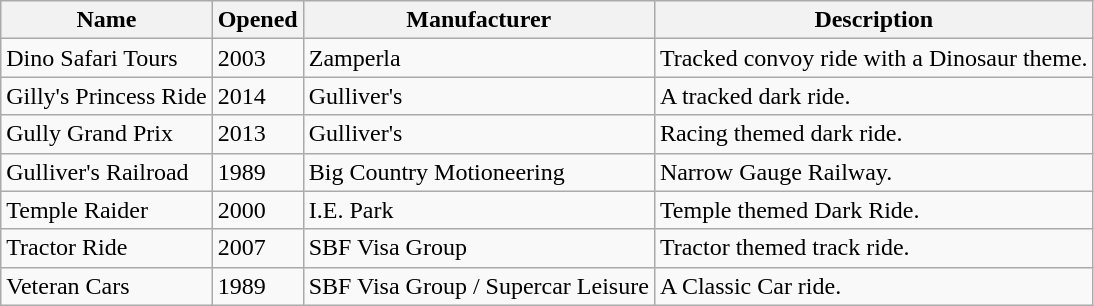<table class="wikitable">
<tr>
<th>Name</th>
<th>Opened</th>
<th>Manufacturer</th>
<th>Description</th>
</tr>
<tr>
<td>Dino Safari Tours</td>
<td>2003</td>
<td>Zamperla</td>
<td>Tracked convoy ride with a Dinosaur theme.</td>
</tr>
<tr>
<td>Gilly's Princess Ride</td>
<td>2014</td>
<td>Gulliver's</td>
<td>A tracked dark ride.</td>
</tr>
<tr>
<td>Gully Grand Prix</td>
<td>2013</td>
<td>Gulliver's</td>
<td>Racing themed dark ride.</td>
</tr>
<tr>
<td>Gulliver's Railroad</td>
<td>1989</td>
<td>Big Country Motioneering</td>
<td>Narrow Gauge Railway.</td>
</tr>
<tr>
<td>Temple Raider</td>
<td>2000</td>
<td>I.E. Park</td>
<td>Temple themed Dark Ride.</td>
</tr>
<tr>
<td>Tractor Ride</td>
<td>2007</td>
<td>SBF Visa Group</td>
<td>Tractor themed track ride.</td>
</tr>
<tr>
<td>Veteran Cars</td>
<td>1989</td>
<td>SBF Visa Group / Supercar Leisure</td>
<td>A Classic Car ride.</td>
</tr>
</table>
